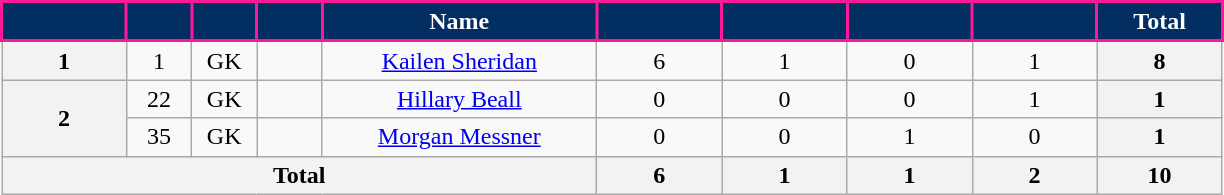<table class="wikitable sortable" style="text-align:center;">
<tr>
<th style="background:#032E62; color:white; border:2px solid #FC1896; width:75px;" scope="col"></th>
<th style="background:#032E62; color:white; border:2px solid #FC1896; width:35px;" scope="col"></th>
<th style="background:#032E62; color:white; border:2px solid #FC1896; width:35px;" scope="col"></th>
<th style="background:#032E62; color:white; border:2px solid #FC1896; width:35px;" scope="col"></th>
<th style="background:#032E62; color:white; border:2px solid #FC1896; width:175px;" scope="col">Name</th>
<th style="background:#032E62; color:white; border:2px solid #FC1896; width:75px;" scope="col"></th>
<th style="background:#032E62; color:white; border:2px solid #FC1896; width:75px;" scope="col"></th>
<th style="background:#032E62; color:white; border:2px solid #FC1896; width:75px;" scope="col"></th>
<th style="background:#032E62; color:white; border:2px solid #FC1896; width:75px;" scope="col"></th>
<th style="background:#032E62; color:white; border:2px solid #FC1896; width:75px;" scope="col">Total</th>
</tr>
<tr>
<th scope="row">1</th>
<td>1</td>
<td>GK</td>
<td></td>
<td><a href='#'>Kailen Sheridan</a></td>
<td>6</td>
<td>1</td>
<td>0</td>
<td scope="row">1</td>
<th>8</th>
</tr>
<tr>
<th rowspan="2">2</th>
<td>22</td>
<td>GK</td>
<td></td>
<td><a href='#'>Hillary Beall</a></td>
<td>0</td>
<td>0</td>
<td>0</td>
<td>1</td>
<th>1</th>
</tr>
<tr>
<td>35</td>
<td>GK</td>
<td></td>
<td><a href='#'>Morgan Messner</a></td>
<td>0</td>
<td>0</td>
<td>1</td>
<td>0</td>
<th>1</th>
</tr>
<tr>
<th colspan="5" scope="row">Total</th>
<th>6</th>
<th>1</th>
<th>1</th>
<th>2</th>
<th>10</th>
</tr>
</table>
